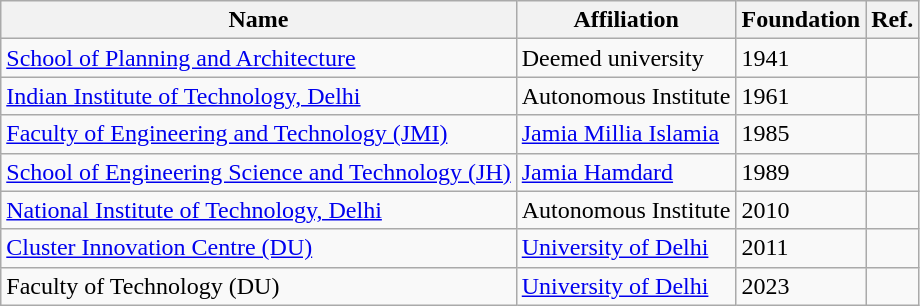<table class="wikitable sortable">
<tr>
<th>Name</th>
<th>Affiliation</th>
<th>Foundation</th>
<th>Ref.</th>
</tr>
<tr>
<td><a href='#'>School of Planning and Architecture</a></td>
<td>Deemed university</td>
<td>1941</td>
<td></td>
</tr>
<tr>
<td><a href='#'>Indian Institute of Technology, Delhi</a></td>
<td>Autonomous Institute</td>
<td>1961</td>
<td></td>
</tr>
<tr>
<td><a href='#'>Faculty of Engineering and Technology (JMI)</a></td>
<td><a href='#'>Jamia Millia Islamia</a></td>
<td>1985</td>
<td></td>
</tr>
<tr>
<td><a href='#'>School of Engineering Science and Technology (JH)</a></td>
<td><a href='#'>Jamia Hamdard</a></td>
<td>1989</td>
<td></td>
</tr>
<tr>
<td><a href='#'>National Institute of Technology, Delhi</a></td>
<td>Autonomous Institute</td>
<td>2010</td>
<td></td>
</tr>
<tr>
<td><a href='#'>Cluster Innovation Centre (DU)</a></td>
<td><a href='#'>University of Delhi</a></td>
<td>2011</td>
<td></td>
</tr>
<tr>
<td>Faculty of Technology (DU)</td>
<td><a href='#'>University of Delhi</a></td>
<td>2023</td>
<td></td>
</tr>
</table>
